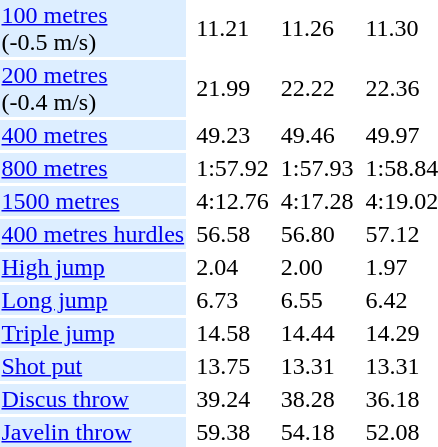<table>
<tr>
<td bgcolor = DDEEFF><a href='#'>100 metres</a> <br> (-0.5 m/s)</td>
<td></td>
<td>11.21</td>
<td></td>
<td>11.26</td>
<td></td>
<td>11.30</td>
</tr>
<tr>
<td bgcolor = DDEEFF><a href='#'>200 metres</a> <br> (-0.4 m/s)</td>
<td></td>
<td>21.99</td>
<td></td>
<td>22.22</td>
<td></td>
<td>22.36</td>
</tr>
<tr>
<td bgcolor = DDEEFF><a href='#'>400 metres</a></td>
<td></td>
<td>49.23</td>
<td></td>
<td>49.46</td>
<td></td>
<td>49.97</td>
</tr>
<tr>
<td bgcolor = DDEEFF><a href='#'>800 metres</a></td>
<td></td>
<td>1:57.92</td>
<td></td>
<td>1:57.93</td>
<td></td>
<td>1:58.84</td>
</tr>
<tr>
<td bgcolor = DDEEFF><a href='#'>1500 metres</a></td>
<td></td>
<td>4:12.76</td>
<td></td>
<td>4:17.28</td>
<td></td>
<td>4:19.02</td>
</tr>
<tr>
<td bgcolor = DDEEFF><a href='#'>400 metres hurdles</a></td>
<td></td>
<td>56.58</td>
<td></td>
<td>56.80</td>
<td></td>
<td>57.12</td>
</tr>
<tr>
<td bgcolor = DDEEFF><a href='#'>High jump</a></td>
<td></td>
<td>2.04</td>
<td></td>
<td>2.00</td>
<td></td>
<td>1.97</td>
</tr>
<tr>
<td bgcolor = DDEEFF><a href='#'>Long jump</a></td>
<td></td>
<td>6.73</td>
<td></td>
<td>6.55</td>
<td></td>
<td>6.42</td>
</tr>
<tr>
<td bgcolor = DDEEFF><a href='#'>Triple jump</a></td>
<td></td>
<td>14.58</td>
<td></td>
<td>14.44</td>
<td></td>
<td>14.29</td>
</tr>
<tr>
<td bgcolor = DDEEFF><a href='#'>Shot put</a></td>
<td></td>
<td>13.75</td>
<td></td>
<td>13.31</td>
<td></td>
<td>13.31</td>
</tr>
<tr>
<td bgcolor = DDEEFF><a href='#'>Discus throw</a></td>
<td></td>
<td>39.24</td>
<td></td>
<td>38.28</td>
<td></td>
<td>36.18</td>
</tr>
<tr>
<td bgcolor = DDEEFF><a href='#'>Javelin throw</a></td>
<td></td>
<td>59.38</td>
<td></td>
<td>54.18</td>
<td></td>
<td>52.08</td>
</tr>
</table>
